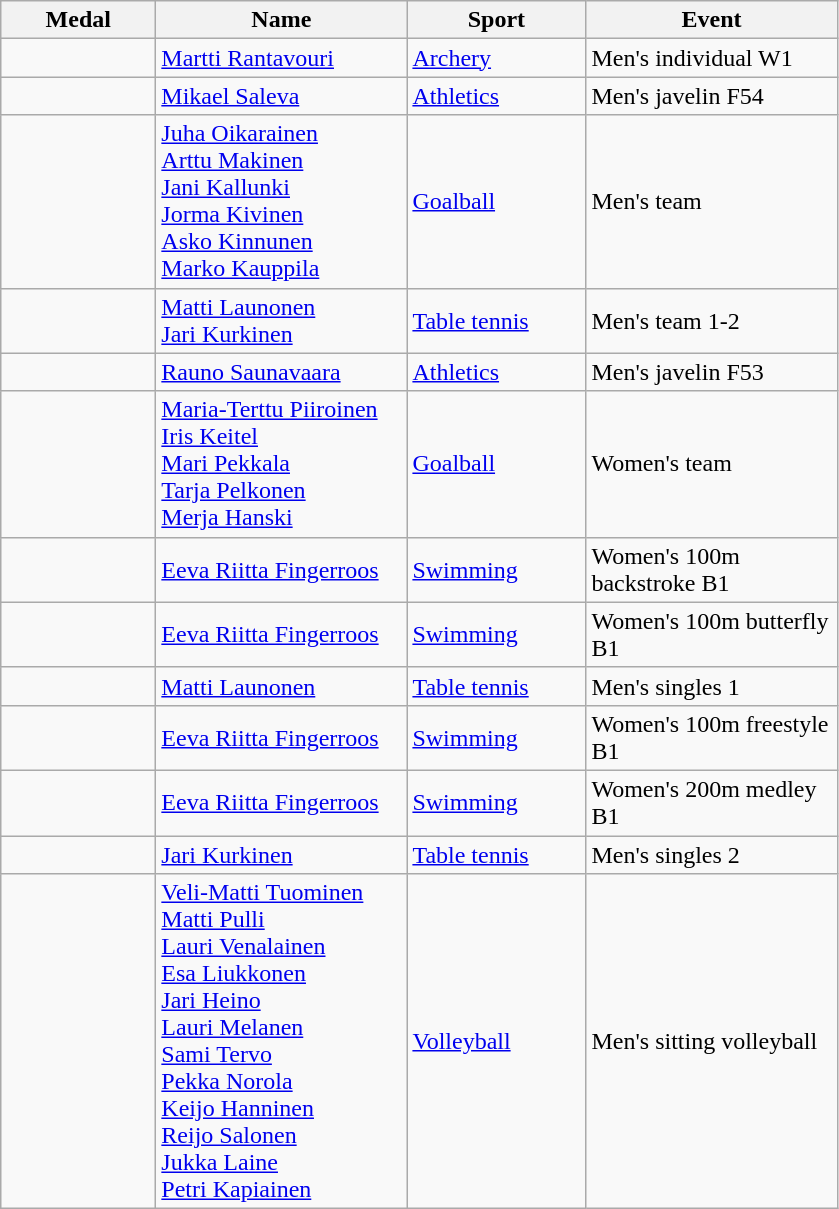<table class="wikitable">
<tr>
<th style="width:6em">Medal</th>
<th style="width:10em">Name</th>
<th style="width:7em">Sport</th>
<th style="width:10em">Event</th>
</tr>
<tr>
<td></td>
<td><a href='#'>Martti Rantavouri</a></td>
<td><a href='#'>Archery</a></td>
<td>Men's individual W1</td>
</tr>
<tr>
<td></td>
<td><a href='#'>Mikael Saleva</a></td>
<td><a href='#'>Athletics</a></td>
<td>Men's javelin F54</td>
</tr>
<tr>
<td></td>
<td><a href='#'>Juha Oikarainen</a><br> <a href='#'>Arttu Makinen</a><br> <a href='#'>Jani Kallunki</a><br> <a href='#'>Jorma Kivinen</a><br> <a href='#'>Asko Kinnunen</a><br> <a href='#'>Marko Kauppila</a></td>
<td><a href='#'>Goalball</a></td>
<td>Men's team</td>
</tr>
<tr>
<td></td>
<td><a href='#'>Matti Launonen</a> <br> <a href='#'>Jari Kurkinen</a></td>
<td><a href='#'>Table tennis</a></td>
<td>Men's team 1-2</td>
</tr>
<tr>
<td></td>
<td><a href='#'>Rauno Saunavaara</a></td>
<td><a href='#'>Athletics</a></td>
<td>Men's javelin F53</td>
</tr>
<tr>
<td></td>
<td><a href='#'>Maria-Terttu Piiroinen</a><br> <a href='#'>Iris Keitel</a><br> <a href='#'>Mari Pekkala</a><br> <a href='#'>Tarja Pelkonen</a><br> <a href='#'>Merja Hanski</a></td>
<td><a href='#'>Goalball</a></td>
<td>Women's team</td>
</tr>
<tr>
<td></td>
<td><a href='#'>Eeva Riitta Fingerroos</a></td>
<td><a href='#'>Swimming</a></td>
<td>Women's 100m backstroke B1</td>
</tr>
<tr>
<td></td>
<td><a href='#'>Eeva Riitta Fingerroos</a></td>
<td><a href='#'>Swimming</a></td>
<td>Women's 100m butterfly B1</td>
</tr>
<tr>
<td></td>
<td><a href='#'>Matti Launonen</a></td>
<td><a href='#'>Table tennis</a></td>
<td>Men's singles 1</td>
</tr>
<tr>
<td></td>
<td><a href='#'>Eeva Riitta Fingerroos</a></td>
<td><a href='#'>Swimming</a></td>
<td>Women's 100m freestyle B1</td>
</tr>
<tr>
<td></td>
<td><a href='#'>Eeva Riitta Fingerroos</a></td>
<td><a href='#'>Swimming</a></td>
<td>Women's 200m medley B1</td>
</tr>
<tr>
<td></td>
<td><a href='#'>Jari Kurkinen</a></td>
<td><a href='#'>Table tennis</a></td>
<td>Men's singles 2</td>
</tr>
<tr>
<td></td>
<td><a href='#'>Veli-Matti Tuominen</a><br> <a href='#'>Matti Pulli</a><br> <a href='#'>Lauri Venalainen</a><br> <a href='#'>Esa Liukkonen</a><br> <a href='#'>Jari Heino</a><br> <a href='#'>Lauri Melanen</a><br> <a href='#'>Sami Tervo</a><br> <a href='#'>Pekka Norola</a><br> <a href='#'>Keijo Hanninen</a><br> <a href='#'>Reijo Salonen</a><br> <a href='#'>Jukka Laine</a><br> <a href='#'>Petri Kapiainen</a></td>
<td><a href='#'>Volleyball</a></td>
<td>Men's sitting volleyball</td>
</tr>
</table>
